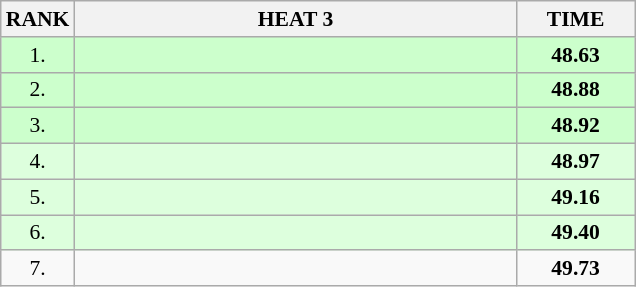<table class="wikitable" style="border-collapse: collapse; font-size: 90%;">
<tr>
<th>RANK</th>
<th style="width: 20em">HEAT 3</th>
<th style="width: 5em">TIME</th>
</tr>
<tr style="background:#ccffcc;">
<td align="center">1.</td>
<td></td>
<td align="center"><strong>48.63</strong></td>
</tr>
<tr style="background:#ccffcc;">
<td align="center">2.</td>
<td></td>
<td align="center"><strong>48.88</strong></td>
</tr>
<tr style="background:#ccffcc;">
<td align="center">3.</td>
<td></td>
<td align="center"><strong>48.92</strong></td>
</tr>
<tr style="background:#ddffdd;">
<td align="center">4.</td>
<td></td>
<td align="center"><strong>48.97</strong></td>
</tr>
<tr style="background:#ddffdd;">
<td align="center">5.</td>
<td></td>
<td align="center"><strong>49.16</strong></td>
</tr>
<tr style="background:#ddffdd;">
<td align="center">6.</td>
<td></td>
<td align="center"><strong>49.40</strong></td>
</tr>
<tr>
<td align="center">7.</td>
<td></td>
<td align="center"><strong>49.73</strong></td>
</tr>
</table>
